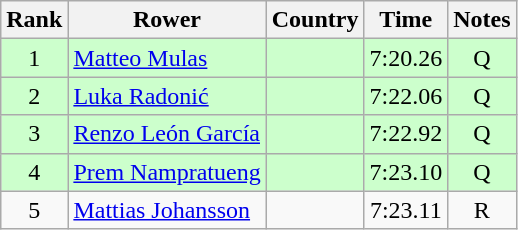<table class="wikitable" style="text-align:center">
<tr>
<th>Rank</th>
<th>Rower</th>
<th>Country</th>
<th>Time</th>
<th>Notes</th>
</tr>
<tr bgcolor=ccffcc>
<td>1</td>
<td align="left"><a href='#'>Matteo Mulas</a></td>
<td align="left"></td>
<td>7:20.26</td>
<td>Q</td>
</tr>
<tr bgcolor=ccffcc>
<td>2</td>
<td align="left"><a href='#'>Luka Radonić</a></td>
<td align="left"></td>
<td>7:22.06</td>
<td>Q</td>
</tr>
<tr bgcolor=ccffcc>
<td>3</td>
<td align="left"><a href='#'>Renzo León García</a></td>
<td align="left"></td>
<td>7:22.92</td>
<td>Q</td>
</tr>
<tr bgcolor=ccffcc>
<td>4</td>
<td align="left"><a href='#'>Prem Nampratueng</a></td>
<td align="left"></td>
<td>7:23.10</td>
<td>Q</td>
</tr>
<tr>
<td>5</td>
<td align="left"><a href='#'>Mattias Johansson</a></td>
<td align="left"></td>
<td>7:23.11</td>
<td>R</td>
</tr>
</table>
